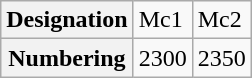<table class="wikitable">
<tr>
<th>Designation</th>
<td>Mc1</td>
<td>Mc2</td>
</tr>
<tr>
<th>Numbering</th>
<td>2300</td>
<td>2350</td>
</tr>
</table>
